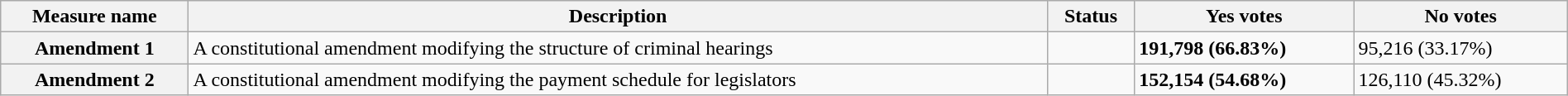<table class="wikitable sortable plainrowheaders" style="width:100%">
<tr>
<th scope="col">Measure name</th>
<th class="unsortable" scope="col">Description</th>
<th scope="col">Status</th>
<th scope="col">Yes votes</th>
<th scope="col">No votes</th>
</tr>
<tr>
<th scope="row">Amendment 1</th>
<td>A constitutional amendment modifying the structure of criminal hearings</td>
<td></td>
<td><strong>191,798 (66.83%)</strong></td>
<td>95,216 (33.17%)</td>
</tr>
<tr>
<th scope="row">Amendment 2</th>
<td>A constitutional amendment modifying the payment schedule for legislators</td>
<td></td>
<td><strong>152,154 (54.68%)</strong></td>
<td>126,110 (45.32%)</td>
</tr>
</table>
